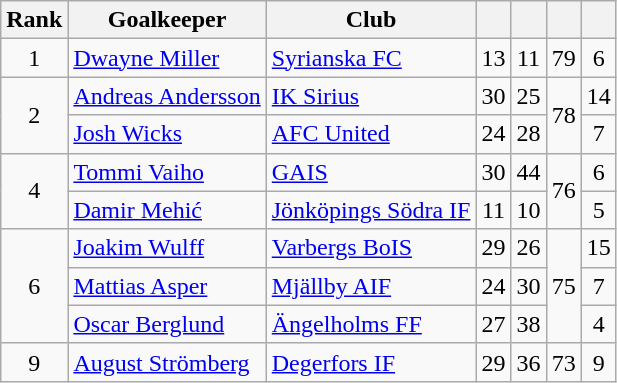<table class="wikitable sortable" style="text-align:center;">
<tr>
<th>Rank</th>
<th>Goalkeeper</th>
<th>Club<br></th>
<th></th>
<th></th>
<th></th>
<th></th>
</tr>
<tr>
<td>1</td>
<td align="left"> <a href='#'>Dwayne Miller</a></td>
<td align="left"><a href='#'>Syrianska FC</a></td>
<td>13</td>
<td>11</td>
<td>79</td>
<td>6</td>
</tr>
<tr>
<td rowspan="2">2</td>
<td align="left"> <a href='#'>Andreas Andersson</a></td>
<td align="left"><a href='#'>IK Sirius</a></td>
<td>30</td>
<td>25</td>
<td rowspan="2">78</td>
<td>14</td>
</tr>
<tr>
<td align="left"> <a href='#'>Josh Wicks</a></td>
<td align="left"><a href='#'>AFC United</a></td>
<td>24</td>
<td>28</td>
<td>7</td>
</tr>
<tr>
<td rowspan="2">4</td>
<td align="left"> <a href='#'>Tommi Vaiho</a></td>
<td align="left"><a href='#'>GAIS</a></td>
<td>30</td>
<td>44</td>
<td rowspan="2">76</td>
<td>6</td>
</tr>
<tr>
<td align="left"> <a href='#'>Damir Mehić</a></td>
<td align="left"><a href='#'>Jönköpings Södra IF</a></td>
<td>11</td>
<td>10</td>
<td>5</td>
</tr>
<tr>
<td rowspan="3">6</td>
<td align="left"> <a href='#'>Joakim Wulff</a></td>
<td align="left"><a href='#'>Varbergs BoIS</a></td>
<td>29</td>
<td>26</td>
<td rowspan="3">75</td>
<td>15</td>
</tr>
<tr>
<td align="left"> <a href='#'>Mattias Asper</a></td>
<td align="left"><a href='#'>Mjällby AIF</a></td>
<td>24</td>
<td>30</td>
<td>7</td>
</tr>
<tr>
<td align="left"> <a href='#'>Oscar Berglund</a></td>
<td align="left"><a href='#'>Ängelholms FF</a></td>
<td>27</td>
<td>38</td>
<td>4</td>
</tr>
<tr>
<td>9</td>
<td align="left"> <a href='#'>August Strömberg</a></td>
<td align="left"><a href='#'>Degerfors IF</a></td>
<td>29</td>
<td>36</td>
<td>73</td>
<td>9</td>
</tr>
</table>
